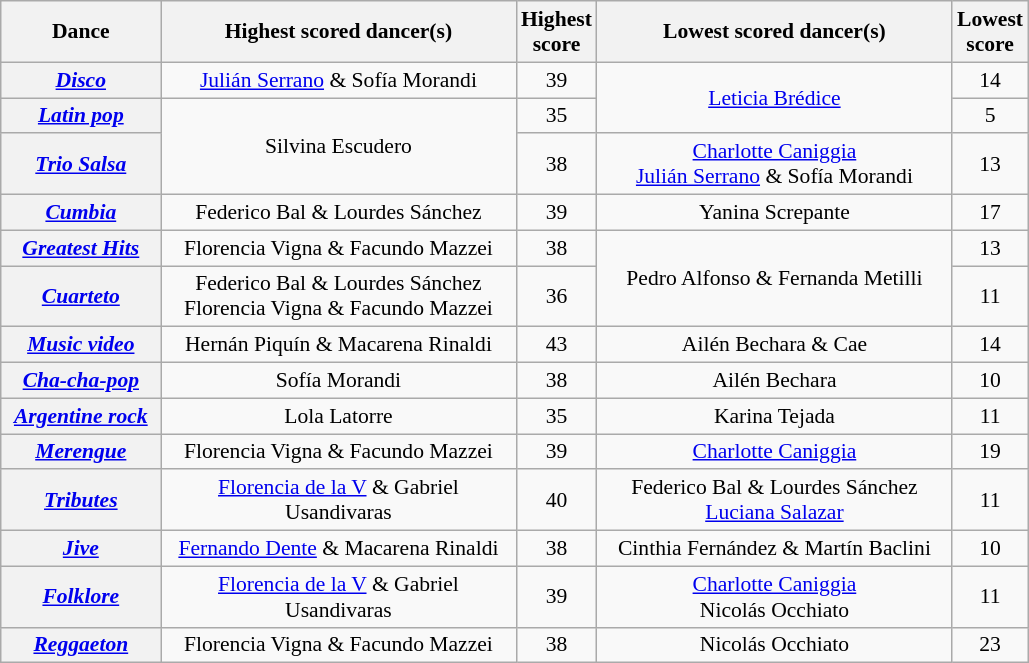<table class="wikitable sortable" style="text-align:center; font-size:90%;">
<tr>
<th width="100">Dance</th>
<th width="230" class="sortable">Highest scored dancer(s)</th>
<th width="40">Highest score</th>
<th width="230" class="sortable">Lowest scored dancer(s)</th>
<th width="40">Lowest score</th>
</tr>
<tr>
<th><em><a href='#'>Disco</a></em></th>
<td><a href='#'>Julián Serrano</a> & Sofía Morandi</td>
<td>39</td>
<td rowspan="2"><a href='#'>Leticia Brédice</a></td>
<td>14</td>
</tr>
<tr>
<th><em><a href='#'>Latin pop</a></em></th>
<td rowspan="2">Silvina Escudero</td>
<td>35</td>
<td>5</td>
</tr>
<tr>
<th><em><a href='#'>Trio Salsa</a></em></th>
<td>38</td>
<td><a href='#'>Charlotte Caniggia</a><br><a href='#'>Julián Serrano</a> & Sofía Morandi</td>
<td>13</td>
</tr>
<tr>
<th><em><a href='#'>Cumbia</a></em></th>
<td>Federico Bal & Lourdes Sánchez</td>
<td>39</td>
<td>Yanina Screpante</td>
<td>17</td>
</tr>
<tr>
<th><em><a href='#'>Greatest Hits</a></em></th>
<td>Florencia Vigna & Facundo Mazzei</td>
<td>38</td>
<td rowspan="2">Pedro Alfonso & Fernanda Metilli</td>
<td>13</td>
</tr>
<tr>
<th><em><a href='#'>Cuarteto</a></em></th>
<td>Federico Bal & Lourdes Sánchez<br>Florencia Vigna & Facundo Mazzei</td>
<td>36</td>
<td>11</td>
</tr>
<tr>
<th><em><a href='#'>Music video</a></em></th>
<td>Hernán Piquín & Macarena Rinaldi</td>
<td>43</td>
<td>Ailén Bechara & Cae</td>
<td>14</td>
</tr>
<tr>
<th><em><a href='#'>Cha-cha-pop</a></em></th>
<td>Sofía Morandi</td>
<td>38</td>
<td>Ailén Bechara</td>
<td>10</td>
</tr>
<tr>
<th><em><a href='#'>Argentine rock</a></em></th>
<td>Lola Latorre</td>
<td>35</td>
<td>Karina Tejada</td>
<td>11</td>
</tr>
<tr>
<th><em><a href='#'>Merengue</a></em></th>
<td>Florencia Vigna & Facundo Mazzei</td>
<td>39</td>
<td><a href='#'>Charlotte Caniggia</a></td>
<td>19</td>
</tr>
<tr>
<th><em><a href='#'>Tributes</a></em></th>
<td><a href='#'>Florencia de la V</a> & Gabriel Usandivaras</td>
<td>40</td>
<td>Federico Bal & Lourdes Sánchez<br><a href='#'>Luciana Salazar</a></td>
<td>11</td>
</tr>
<tr>
<th><em><a href='#'>Jive</a></em></th>
<td><a href='#'>Fernando Dente</a> & Macarena Rinaldi</td>
<td>38</td>
<td>Cinthia Fernández & Martín Baclini</td>
<td>10</td>
</tr>
<tr>
<th><em><a href='#'>Folklore</a></em></th>
<td><a href='#'>Florencia de la V</a> & Gabriel Usandivaras</td>
<td>39</td>
<td><a href='#'>Charlotte Caniggia</a><br>Nicolás Occhiato</td>
<td>11</td>
</tr>
<tr>
<th><em><a href='#'>Reggaeton</a></em></th>
<td>Florencia Vigna & Facundo Mazzei</td>
<td>38</td>
<td>Nicolás Occhiato</td>
<td>23</td>
</tr>
</table>
